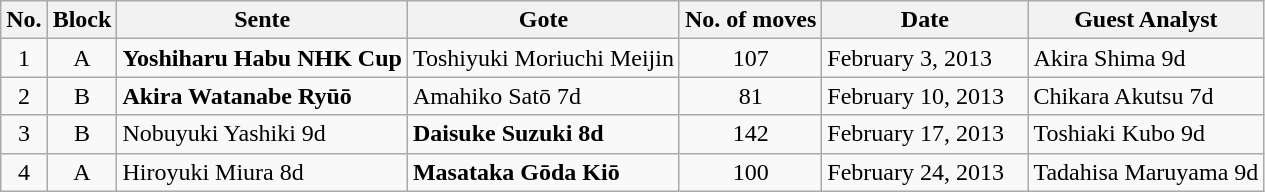<table class="wikitable">
<tr>
<th width="20">No.</th>
<th>Block</th>
<th>Sente</th>
<th>Gote</th>
<th>No. of moves</th>
<th width="130">Date</th>
<th>Guest Analyst</th>
</tr>
<tr>
<td align="center">1</td>
<td align="center">A</td>
<td><strong>Yoshiharu Habu NHK Cup</strong></td>
<td>Toshiyuki Moriuchi Meijin</td>
<td align="center">107</td>
<td>February 3, 2013</td>
<td>Akira Shima 9d</td>
</tr>
<tr>
<td align="center">2</td>
<td align="center">B</td>
<td><strong>Akira Watanabe Ryūō</strong></td>
<td>Amahiko Satō 7d</td>
<td align="center">81</td>
<td>February 10, 2013</td>
<td>Chikara Akutsu 7d</td>
</tr>
<tr>
<td align="center">3</td>
<td align="center">B</td>
<td>Nobuyuki Yashiki 9d</td>
<td><strong>Daisuke Suzuki 8d</strong></td>
<td align="center">142</td>
<td>February 17, 2013</td>
<td>Toshiaki Kubo 9d</td>
</tr>
<tr>
<td align="center">4</td>
<td align="center">A</td>
<td>Hiroyuki Miura 8d</td>
<td><strong>Masataka Gōda Kiō</strong></td>
<td align="center">100</td>
<td>February 24, 2013</td>
<td>Tadahisa Maruyama 9d</td>
</tr>
</table>
